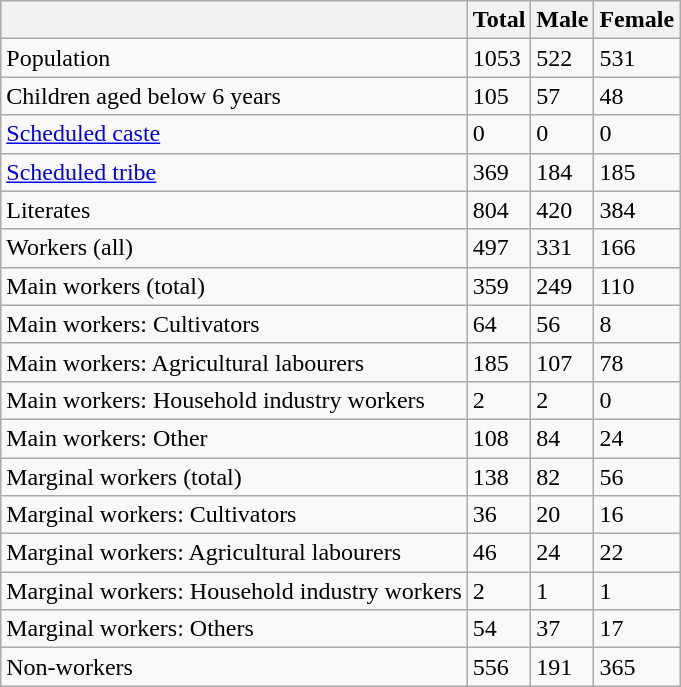<table class="wikitable sortable">
<tr>
<th></th>
<th>Total</th>
<th>Male</th>
<th>Female</th>
</tr>
<tr>
<td>Population</td>
<td>1053</td>
<td>522</td>
<td>531</td>
</tr>
<tr>
<td>Children aged below 6 years</td>
<td>105</td>
<td>57</td>
<td>48</td>
</tr>
<tr>
<td><a href='#'>Scheduled caste</a></td>
<td>0</td>
<td>0</td>
<td>0</td>
</tr>
<tr>
<td><a href='#'>Scheduled tribe</a></td>
<td>369</td>
<td>184</td>
<td>185</td>
</tr>
<tr>
<td>Literates</td>
<td>804</td>
<td>420</td>
<td>384</td>
</tr>
<tr>
<td>Workers (all)</td>
<td>497</td>
<td>331</td>
<td>166</td>
</tr>
<tr>
<td>Main workers (total)</td>
<td>359</td>
<td>249</td>
<td>110</td>
</tr>
<tr>
<td>Main workers: Cultivators</td>
<td>64</td>
<td>56</td>
<td>8</td>
</tr>
<tr>
<td>Main workers: Agricultural labourers</td>
<td>185</td>
<td>107</td>
<td>78</td>
</tr>
<tr>
<td>Main workers: Household industry workers</td>
<td>2</td>
<td>2</td>
<td>0</td>
</tr>
<tr>
<td>Main workers: Other</td>
<td>108</td>
<td>84</td>
<td>24</td>
</tr>
<tr>
<td>Marginal workers (total)</td>
<td>138</td>
<td>82</td>
<td>56</td>
</tr>
<tr>
<td>Marginal workers: Cultivators</td>
<td>36</td>
<td>20</td>
<td>16</td>
</tr>
<tr>
<td>Marginal workers: Agricultural labourers</td>
<td>46</td>
<td>24</td>
<td>22</td>
</tr>
<tr>
<td>Marginal workers: Household industry workers</td>
<td>2</td>
<td>1</td>
<td>1</td>
</tr>
<tr>
<td>Marginal workers: Others</td>
<td>54</td>
<td>37</td>
<td>17</td>
</tr>
<tr>
<td>Non-workers</td>
<td>556</td>
<td>191</td>
<td>365</td>
</tr>
</table>
